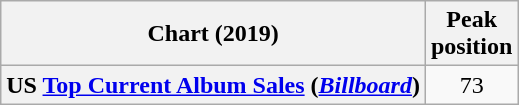<table class="wikitable plainrowheaders" style="text-align:center">
<tr>
<th scope="col">Chart (2019)</th>
<th scope="col">Peak<br> position</th>
</tr>
<tr>
<th scope="row">US <a href='#'>Top Current Album Sales</a> (<a href='#'><em>Billboard</em></a>)</th>
<td>73</td>
</tr>
</table>
